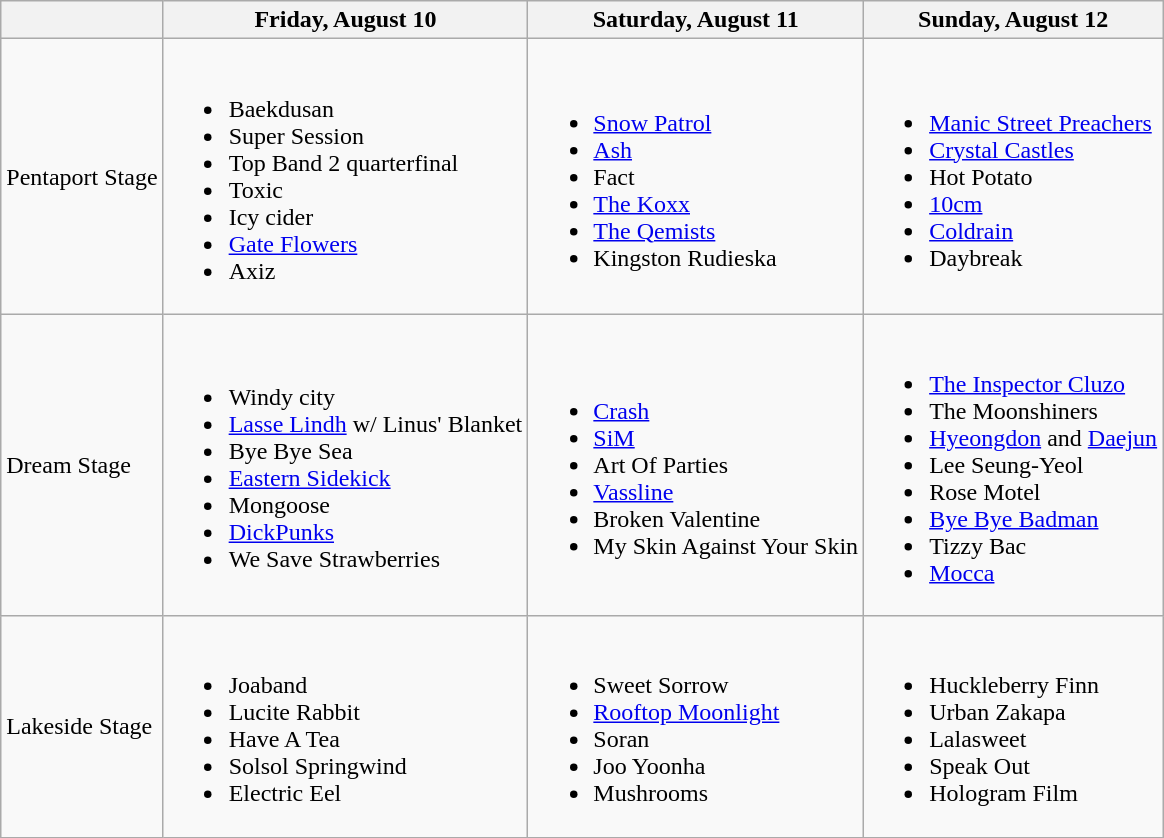<table class="wikitable">
<tr>
<th></th>
<th>Friday, August 10</th>
<th>Saturday, August 11</th>
<th>Sunday, August 12</th>
</tr>
<tr>
<td>Pentaport Stage</td>
<td><br><ul><li>Baekdusan</li><li>Super Session</li><li>Top Band 2 quarterfinal</li><li>Toxic</li><li>Icy cider</li><li><a href='#'>Gate Flowers</a></li><li>Axiz</li></ul></td>
<td><br><ul><li><a href='#'>Snow Patrol</a></li><li><a href='#'>Ash</a></li><li>Fact</li><li><a href='#'>The Koxx</a></li><li><a href='#'>The Qemists</a></li><li>Kingston Rudieska</li></ul></td>
<td><br><ul><li><a href='#'>Manic Street Preachers</a></li><li><a href='#'>Crystal Castles</a></li><li>Hot Potato</li><li><a href='#'>10cm</a></li><li><a href='#'>Coldrain</a></li><li>Daybreak</li></ul></td>
</tr>
<tr>
<td>Dream Stage</td>
<td><br><ul><li>Windy city</li><li><a href='#'>Lasse Lindh</a> w/ Linus' Blanket</li><li>Bye Bye Sea</li><li><a href='#'>Eastern Sidekick</a></li><li>Mongoose</li><li><a href='#'>DickPunks</a></li><li>We Save Strawberries</li></ul></td>
<td><br><ul><li><a href='#'>Crash</a></li><li><a href='#'>SiM</a></li><li>Art Of Parties</li><li><a href='#'>Vassline</a></li><li>Broken Valentine</li><li>My Skin Against Your Skin</li></ul></td>
<td><br><ul><li><a href='#'>The Inspector Cluzo</a></li><li>The Moonshiners</li><li><a href='#'>Hyeongdon</a> and <a href='#'>Daejun</a></li><li>Lee Seung-Yeol</li><li>Rose Motel</li><li><a href='#'>Bye Bye Badman</a></li><li>Tizzy Bac</li><li><a href='#'>Mocca</a></li></ul></td>
</tr>
<tr>
<td>Lakeside Stage</td>
<td><br><ul><li>Joaband</li><li>Lucite Rabbit</li><li>Have A Tea</li><li>Solsol Springwind</li><li>Electric Eel</li></ul></td>
<td><br><ul><li>Sweet Sorrow</li><li><a href='#'>Rooftop Moonlight</a></li><li>Soran</li><li>Joo Yoonha</li><li>Mushrooms</li></ul></td>
<td><br><ul><li>Huckleberry Finn</li><li>Urban Zakapa</li><li>Lalasweet</li><li>Speak Out</li><li>Hologram Film</li></ul></td>
</tr>
</table>
